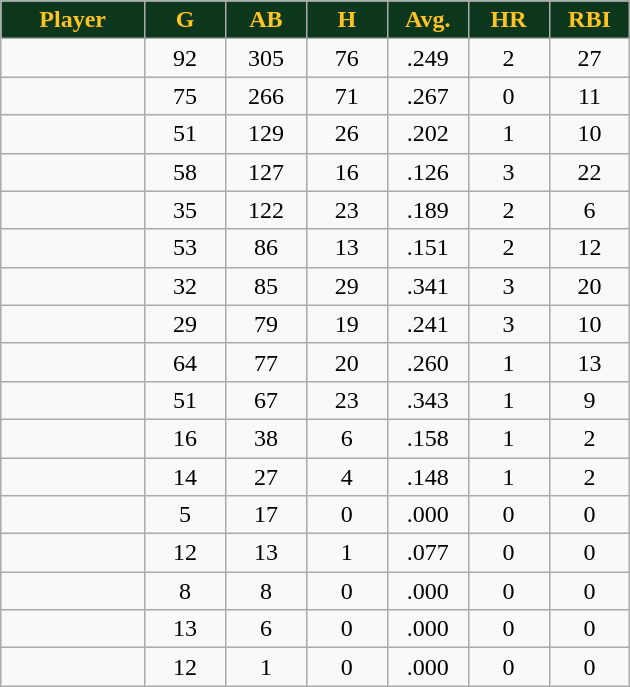<table class="wikitable sortable">
<tr>
<th style="background:#0C371D;color:#ffc322;" width="16%">Player</th>
<th style="background:#0C371D;color:#ffc322;" width="9%">G</th>
<th style="background:#0C371D;color:#ffc322;" width="9%">AB</th>
<th style="background:#0C371D;color:#ffc322;" width="9%">H</th>
<th style="background:#0C371D;color:#ffc322;" width="9%">Avg.</th>
<th style="background:#0C371D;color:#ffc322;" width="9%">HR</th>
<th style="background:#0C371D;color:#ffc322;" width="9%">RBI</th>
</tr>
<tr align="center">
<td></td>
<td>92</td>
<td>305</td>
<td>76</td>
<td>.249</td>
<td>2</td>
<td>27</td>
</tr>
<tr align="center">
<td></td>
<td>75</td>
<td>266</td>
<td>71</td>
<td>.267</td>
<td>0</td>
<td>11</td>
</tr>
<tr align="center">
<td></td>
<td>51</td>
<td>129</td>
<td>26</td>
<td>.202</td>
<td>1</td>
<td>10</td>
</tr>
<tr align="center">
<td></td>
<td>58</td>
<td>127</td>
<td>16</td>
<td>.126</td>
<td>3</td>
<td>22</td>
</tr>
<tr align="center">
<td></td>
<td>35</td>
<td>122</td>
<td>23</td>
<td>.189</td>
<td>2</td>
<td>6</td>
</tr>
<tr align="center">
<td></td>
<td>53</td>
<td>86</td>
<td>13</td>
<td>.151</td>
<td>2</td>
<td>12</td>
</tr>
<tr align="center">
<td></td>
<td>32</td>
<td>85</td>
<td>29</td>
<td>.341</td>
<td>3</td>
<td>20</td>
</tr>
<tr align="center">
<td></td>
<td>29</td>
<td>79</td>
<td>19</td>
<td>.241</td>
<td>3</td>
<td>10</td>
</tr>
<tr align="center">
<td></td>
<td>64</td>
<td>77</td>
<td>20</td>
<td>.260</td>
<td>1</td>
<td>13</td>
</tr>
<tr align="center">
<td></td>
<td>51</td>
<td>67</td>
<td>23</td>
<td>.343</td>
<td>1</td>
<td>9</td>
</tr>
<tr align="center">
<td></td>
<td>16</td>
<td>38</td>
<td>6</td>
<td>.158</td>
<td>1</td>
<td>2</td>
</tr>
<tr align="center">
<td></td>
<td>14</td>
<td>27</td>
<td>4</td>
<td>.148</td>
<td>1</td>
<td>2</td>
</tr>
<tr align="center">
<td></td>
<td>5</td>
<td>17</td>
<td>0</td>
<td>.000</td>
<td>0</td>
<td>0</td>
</tr>
<tr align="center">
<td></td>
<td>12</td>
<td>13</td>
<td>1</td>
<td>.077</td>
<td>0</td>
<td>0</td>
</tr>
<tr align="center">
<td></td>
<td>8</td>
<td>8</td>
<td>0</td>
<td>.000</td>
<td>0</td>
<td>0</td>
</tr>
<tr align="center">
<td></td>
<td>13</td>
<td>6</td>
<td>0</td>
<td>.000</td>
<td>0</td>
<td>0</td>
</tr>
<tr align="center">
<td></td>
<td>12</td>
<td>1</td>
<td>0</td>
<td>.000</td>
<td>0</td>
<td>0</td>
</tr>
</table>
